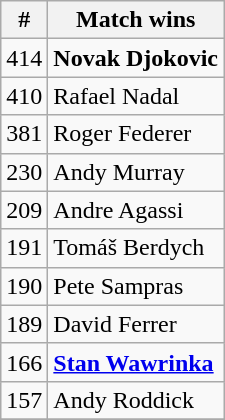<table class="wikitable" style="display:inline-table;">
<tr>
<th width=20>#</th>
<th>Match wins</th>
</tr>
<tr>
<td>414</td>
<td> <strong>Novak Djokovic</strong></td>
</tr>
<tr>
<td>410</td>
<td> Rafael Nadal</td>
</tr>
<tr>
<td>381</td>
<td> Roger Federer</td>
</tr>
<tr>
<td>230</td>
<td> Andy Murray</td>
</tr>
<tr>
<td>209</td>
<td> Andre Agassi</td>
</tr>
<tr>
<td>191</td>
<td> Tomáš Berdych</td>
</tr>
<tr>
<td>190</td>
<td> Pete Sampras</td>
</tr>
<tr>
<td>189</td>
<td> David Ferrer</td>
</tr>
<tr>
<td>166</td>
<td> <strong><a href='#'>Stan Wawrinka</a></strong></td>
</tr>
<tr>
<td>157</td>
<td> Andy Roddick</td>
</tr>
<tr>
</tr>
</table>
